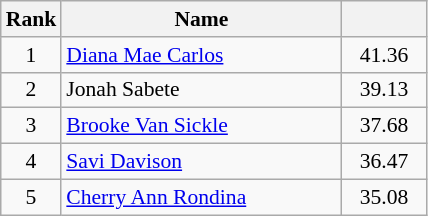<table class="wikitable" style="font-size:90%">
<tr>
<th width=30>Rank</th>
<th width=180>Name</th>
<th width=50></th>
</tr>
<tr>
<td style="text-align:center">1</td>
<td><a href='#'>Diana Mae Carlos</a></td>
<td style="text-align:center">41.36</td>
</tr>
<tr>
<td style="text-align:center">2</td>
<td>Jonah Sabete</td>
<td style="text-align:center">39.13</td>
</tr>
<tr>
<td style="text-align:center">3</td>
<td><a href='#'>Brooke Van Sickle</a></td>
<td style="text-align:center">37.68</td>
</tr>
<tr>
<td style="text-align:center">4</td>
<td><a href='#'>Savi Davison</a></td>
<td style="text-align:center">36.47</td>
</tr>
<tr>
<td style="text-align:center">5</td>
<td><a href='#'>Cherry Ann Rondina</a></td>
<td style="text-align:center">35.08</td>
</tr>
</table>
